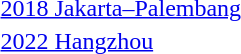<table>
<tr>
<td><a href='#'>2018 Jakarta–Palembang</a></td>
<td></td>
<td></td>
<td></td>
</tr>
<tr>
<td><a href='#'>2022 Hangzhou</a></td>
<td></td>
<td></td>
<td></td>
</tr>
</table>
